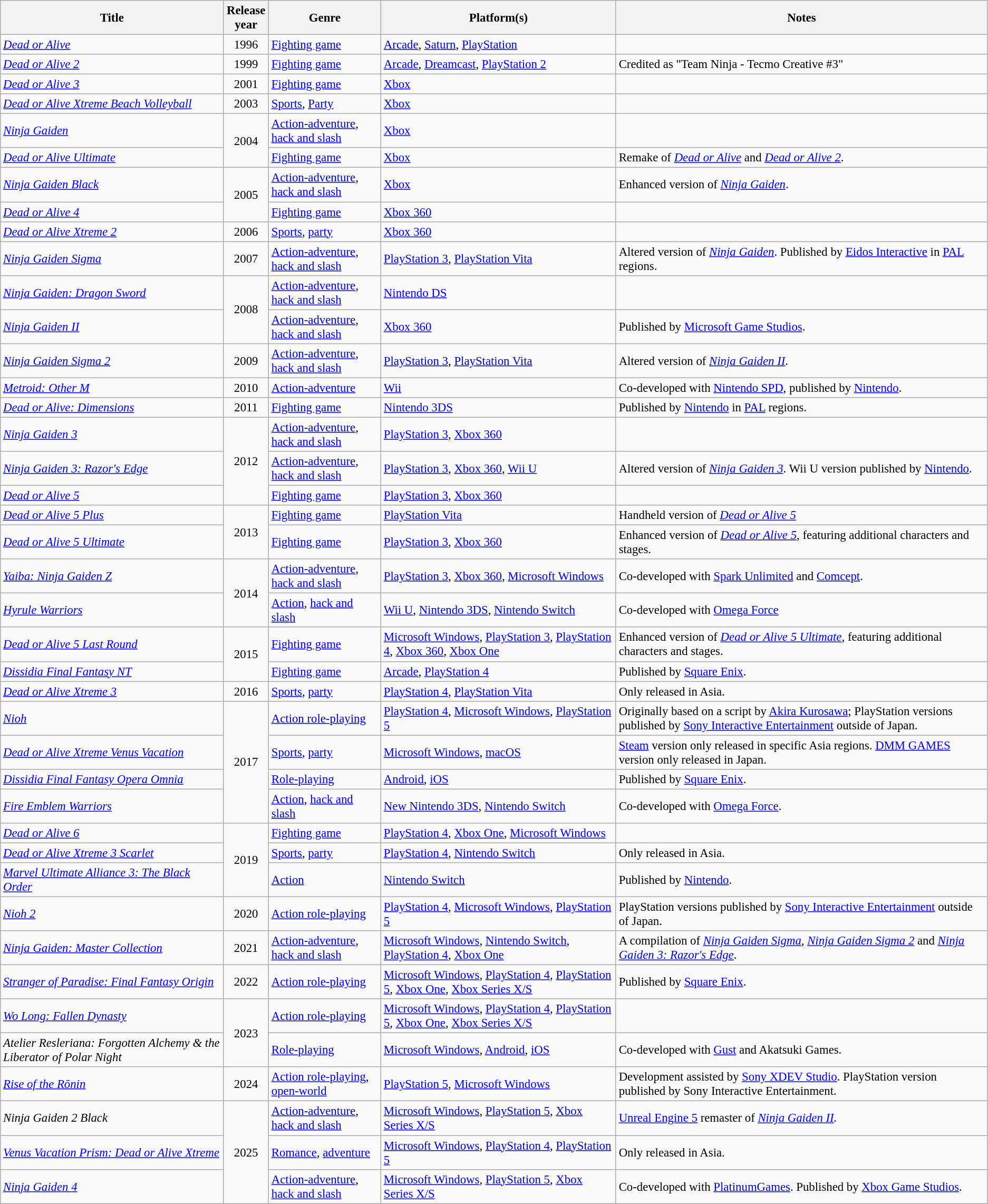<table class="sortable wikitable" style="font-size: 95%;">
<tr>
<th style="width:275px;">Title</th>
<th style="width:50px;">Release year</th>
<th style="min-width:50px;">Genre</th>
<th style="min-width:90px;">Platform(s)</th>
<th class="unsortable">Notes</th>
</tr>
<tr>
<td><em><a href='#'>Dead or Alive</a></em></td>
<td style="text-align: center;">1996</td>
<td><a href='#'>Fighting game</a></td>
<td><a href='#'>Arcade</a>, <a href='#'>Saturn</a>, <a href='#'>PlayStation</a></td>
<td></td>
</tr>
<tr>
<td><em><a href='#'>Dead or Alive 2</a></em></td>
<td style="text-align: center;">1999</td>
<td><a href='#'>Fighting game</a></td>
<td><a href='#'>Arcade</a>, <a href='#'>Dreamcast</a>, <a href='#'>PlayStation 2</a></td>
<td>Credited as "Team Ninja - Tecmo Creative #3"</td>
</tr>
<tr>
<td><em><a href='#'>Dead or Alive 3</a></em></td>
<td style="text-align: center;">2001</td>
<td><a href='#'>Fighting game</a></td>
<td><a href='#'>Xbox</a></td>
<td></td>
</tr>
<tr>
<td><em><a href='#'>Dead or Alive Xtreme Beach Volleyball</a></em></td>
<td style="text-align: center;">2003</td>
<td><a href='#'>Sports</a>, <a href='#'>Party</a></td>
<td><a href='#'>Xbox</a></td>
<td></td>
</tr>
<tr>
<td><em><a href='#'>Ninja Gaiden</a></em></td>
<td style="text-align: center;"  rowspan="2">2004</td>
<td><a href='#'>Action-adventure</a>, <a href='#'>hack and slash</a></td>
<td><a href='#'>Xbox</a></td>
<td></td>
</tr>
<tr>
<td><em><a href='#'>Dead or Alive Ultimate</a></em></td>
<td><a href='#'>Fighting game</a></td>
<td><a href='#'>Xbox</a></td>
<td>Remake of  <em><a href='#'>Dead or Alive</a></em> and  <em><a href='#'>Dead or Alive 2</a></em>.</td>
</tr>
<tr>
<td><em><a href='#'>Ninja Gaiden Black</a></em></td>
<td style="text-align: center;"  rowspan="2">2005</td>
<td><a href='#'>Action-adventure</a>, <a href='#'>hack and slash</a></td>
<td><a href='#'>Xbox</a></td>
<td>Enhanced version of <em><a href='#'>Ninja Gaiden</a></em>.</td>
</tr>
<tr>
<td><em><a href='#'>Dead or Alive 4</a></em></td>
<td><a href='#'>Fighting game</a></td>
<td><a href='#'>Xbox 360</a></td>
<td></td>
</tr>
<tr>
<td><em><a href='#'>Dead or Alive Xtreme 2</a></em></td>
<td style="text-align: center;">2006</td>
<td><a href='#'>Sports</a>, <a href='#'>party</a></td>
<td><a href='#'>Xbox 360</a></td>
<td></td>
</tr>
<tr>
<td><em><a href='#'>Ninja Gaiden Sigma</a></em></td>
<td style="text-align: center;">2007</td>
<td><a href='#'>Action-adventure</a>, <a href='#'>hack and slash</a></td>
<td><a href='#'>PlayStation 3</a>, <a href='#'>PlayStation Vita</a></td>
<td>Altered version of <em><a href='#'>Ninja Gaiden</a></em>. Published by <a href='#'>Eidos Interactive</a> in <a href='#'>PAL</a> regions.</td>
</tr>
<tr>
<td><em><a href='#'>Ninja Gaiden: Dragon Sword</a></em></td>
<td style="text-align: center;"  rowspan="2">2008</td>
<td><a href='#'>Action-adventure</a>, <a href='#'>hack and slash</a></td>
<td><a href='#'>Nintendo DS</a></td>
<td></td>
</tr>
<tr>
<td><em><a href='#'>Ninja Gaiden II</a></em></td>
<td><a href='#'>Action-adventure</a>, <a href='#'>hack and slash</a></td>
<td><a href='#'>Xbox 360</a></td>
<td>Published by <a href='#'>Microsoft Game Studios</a>.</td>
</tr>
<tr>
<td><em><a href='#'>Ninja Gaiden Sigma 2</a></em></td>
<td style="text-align: center;">2009</td>
<td><a href='#'>Action-adventure</a>, <a href='#'>hack and slash</a></td>
<td><a href='#'>PlayStation 3</a>, <a href='#'>PlayStation Vita</a></td>
<td>Altered version of <em><a href='#'>Ninja Gaiden II</a></em>.</td>
</tr>
<tr>
<td><em><a href='#'>Metroid: Other M</a></em></td>
<td style="text-align: center;">2010</td>
<td><a href='#'>Action-adventure</a></td>
<td><a href='#'>Wii</a></td>
<td>Co-developed with <a href='#'>Nintendo SPD</a>, published by <a href='#'>Nintendo</a>.</td>
</tr>
<tr>
<td><em><a href='#'>Dead or Alive: Dimensions</a></em></td>
<td style="text-align: center;">2011</td>
<td><a href='#'>Fighting game</a></td>
<td><a href='#'>Nintendo 3DS</a></td>
<td>Published by <a href='#'>Nintendo</a> in <a href='#'>PAL</a> regions.</td>
</tr>
<tr>
<td><em><a href='#'>Ninja Gaiden 3</a></em></td>
<td style="text-align: center;"  rowspan="3">2012</td>
<td><a href='#'>Action-adventure</a>, <a href='#'>hack and slash</a></td>
<td><a href='#'>PlayStation 3</a>, <a href='#'>Xbox 360</a></td>
<td></td>
</tr>
<tr>
<td><em><a href='#'>Ninja Gaiden 3: Razor's Edge</a></em></td>
<td><a href='#'>Action-adventure</a>, <a href='#'>hack and slash</a></td>
<td><a href='#'>PlayStation 3</a>, <a href='#'>Xbox 360</a>, <a href='#'>Wii U</a></td>
<td>Altered version of <em><a href='#'>Ninja Gaiden 3</a></em>. Wii U version published by <a href='#'>Nintendo</a>.</td>
</tr>
<tr>
<td><em><a href='#'>Dead or Alive 5</a></em></td>
<td><a href='#'>Fighting game</a></td>
<td><a href='#'>PlayStation 3</a>, <a href='#'>Xbox 360</a></td>
<td></td>
</tr>
<tr>
<td><em><a href='#'>Dead or Alive 5 Plus</a></em></td>
<td style="text-align: center;"  rowspan="2">2013</td>
<td><a href='#'>Fighting game</a></td>
<td><a href='#'>PlayStation Vita</a></td>
<td>Handheld version of <em><a href='#'>Dead or Alive 5</a></em></td>
</tr>
<tr>
<td><em><a href='#'>Dead or Alive 5 Ultimate</a></em></td>
<td><a href='#'>Fighting game</a></td>
<td><a href='#'>PlayStation 3</a>, <a href='#'>Xbox 360</a></td>
<td>Enhanced version of <em><a href='#'>Dead or Alive 5</a></em>, featuring additional characters and stages.</td>
</tr>
<tr>
<td><em><a href='#'>Yaiba: Ninja Gaiden Z</a></em></td>
<td style="text-align: center;"  rowspan="2">2014</td>
<td><a href='#'>Action-adventure</a>, <a href='#'>hack and slash</a></td>
<td><a href='#'>PlayStation 3</a>, <a href='#'>Xbox 360</a>, <a href='#'>Microsoft Windows</a></td>
<td>Co-developed with <a href='#'>Spark Unlimited</a> and <a href='#'>Comcept</a>.</td>
</tr>
<tr>
<td><em><a href='#'>Hyrule Warriors</a></em></td>
<td><a href='#'>Action</a>, <a href='#'>hack and slash</a></td>
<td><a href='#'>Wii U</a>, <a href='#'>Nintendo 3DS</a>, <a href='#'>Nintendo Switch</a></td>
<td>Co-developed with <a href='#'>Omega Force</a></td>
</tr>
<tr>
<td><em><a href='#'>Dead or Alive 5 Last Round</a></em></td>
<td style="text-align: center;"  rowspan="2">2015</td>
<td><a href='#'>Fighting game</a></td>
<td><a href='#'>Microsoft Windows</a>, <a href='#'>PlayStation 3</a>, <a href='#'>PlayStation 4</a>, <a href='#'>Xbox 360</a>, <a href='#'>Xbox One</a></td>
<td>Enhanced version of <em><a href='#'>Dead or Alive 5 Ultimate</a></em>, featuring additional characters and stages.</td>
</tr>
<tr>
<td><em><a href='#'>Dissidia Final Fantasy NT</a></em></td>
<td><a href='#'>Fighting game</a></td>
<td><a href='#'>Arcade</a>, <a href='#'>PlayStation 4</a></td>
<td>Published by <a href='#'>Square Enix</a>.</td>
</tr>
<tr>
<td><em><a href='#'>Dead or Alive Xtreme 3</a></em></td>
<td style="text-align: center;">2016</td>
<td><a href='#'>Sports</a>, <a href='#'>party</a></td>
<td><a href='#'>PlayStation 4</a>, <a href='#'>PlayStation Vita</a></td>
<td>Only released in Asia.</td>
</tr>
<tr>
<td><em><a href='#'>Nioh</a></em></td>
<td style="text-align: center;"  rowspan="4">2017</td>
<td><a href='#'>Action role-playing</a></td>
<td><a href='#'>PlayStation 4</a>, <a href='#'>Microsoft Windows</a>, <a href='#'>PlayStation 5</a></td>
<td>Originally based on a script by <a href='#'>Akira Kurosawa</a>; PlayStation versions published by <a href='#'>Sony Interactive Entertainment</a> outside of Japan.</td>
</tr>
<tr>
<td><em><a href='#'>Dead or Alive Xtreme Venus Vacation</a></em></td>
<td><a href='#'>Sports</a>, <a href='#'>party</a></td>
<td><a href='#'>Microsoft Windows</a>, <a href='#'>macOS</a></td>
<td><a href='#'>Steam</a> version only released in specific Asia regions. <a href='#'>DMM GAMES</a> version only released in Japan.</td>
</tr>
<tr>
<td><em><a href='#'>Dissidia Final Fantasy Opera Omnia</a></em></td>
<td><a href='#'>Role-playing</a></td>
<td><a href='#'>Android</a>, <a href='#'>iOS</a></td>
<td>Published by <a href='#'>Square Enix</a>.</td>
</tr>
<tr>
<td><em><a href='#'>Fire Emblem Warriors</a></em></td>
<td><a href='#'>Action</a>, <a href='#'>hack and slash</a></td>
<td><a href='#'>New Nintendo 3DS</a>, <a href='#'>Nintendo Switch</a></td>
<td>Co-developed with <a href='#'>Omega Force</a>.</td>
</tr>
<tr>
<td><em><a href='#'>Dead or Alive 6</a></em></td>
<td style="text-align: center;"  rowspan="3">2019</td>
<td><a href='#'>Fighting game</a></td>
<td><a href='#'>PlayStation 4</a>, <a href='#'>Xbox One</a>, <a href='#'>Microsoft Windows</a></td>
<td></td>
</tr>
<tr>
<td><em><a href='#'>Dead or Alive Xtreme 3 Scarlet</a></em></td>
<td><a href='#'>Sports</a>, <a href='#'>party</a></td>
<td><a href='#'>PlayStation 4</a>, <a href='#'>Nintendo Switch</a></td>
<td>Only released in Asia.</td>
</tr>
<tr>
<td><em><a href='#'>Marvel Ultimate Alliance 3: The Black Order</a></em></td>
<td><a href='#'>Action</a></td>
<td><a href='#'>Nintendo Switch</a></td>
<td>Published by <a href='#'>Nintendo</a>.</td>
</tr>
<tr>
<td><em><a href='#'>Nioh 2</a></em></td>
<td style="text-align: center;">2020</td>
<td><a href='#'>Action role-playing</a></td>
<td><a href='#'>PlayStation 4</a>, <a href='#'>Microsoft Windows</a>, <a href='#'>PlayStation 5</a></td>
<td>PlayStation versions published by <a href='#'>Sony Interactive Entertainment</a> outside of Japan.</td>
</tr>
<tr>
<td><em><a href='#'>Ninja Gaiden: Master Collection</a></em></td>
<td style="text-align: center;">2021</td>
<td><a href='#'>Action-adventure</a>, <a href='#'>hack and slash</a></td>
<td><a href='#'>Microsoft Windows</a>, <a href='#'>Nintendo Switch</a>, <a href='#'>PlayStation 4</a>, <a href='#'>Xbox One</a></td>
<td>A compilation of <em><a href='#'>Ninja Gaiden Sigma</a></em>, <em><a href='#'>Ninja Gaiden Sigma 2</a></em> and <em><a href='#'>Ninja Gaiden 3: Razor's Edge</a></em>.</td>
</tr>
<tr>
<td><em><a href='#'>Stranger of Paradise: Final Fantasy Origin</a></em></td>
<td style="text-align: center;">2022</td>
<td><a href='#'>Action role-playing</a></td>
<td><a href='#'>Microsoft Windows</a>, <a href='#'>PlayStation 4</a>, <a href='#'>PlayStation 5</a>, <a href='#'>Xbox One</a>, <a href='#'>Xbox Series X/S</a></td>
<td>Published by <a href='#'>Square Enix</a>.</td>
</tr>
<tr>
<td><em><a href='#'>Wo Long: Fallen Dynasty</a></em></td>
<td style="text-align: center;"  rowspan="2">2023</td>
<td><a href='#'>Action role-playing</a></td>
<td><a href='#'>Microsoft Windows</a>, <a href='#'>PlayStation 4</a>, <a href='#'>PlayStation 5</a>, <a href='#'>Xbox One</a>, <a href='#'>Xbox Series X/S</a></td>
<td></td>
</tr>
<tr>
<td><em>Atelier Resleriana: Forgotten Alchemy & the Liberator of Polar Night</em></td>
<td><a href='#'>Role-playing</a></td>
<td><a href='#'>Microsoft Windows</a>, <a href='#'>Android</a>, <a href='#'>iOS</a></td>
<td>Co-developed with <a href='#'>Gust</a> and Akatsuki Games.</td>
</tr>
<tr>
<td><em><a href='#'>Rise of the Rōnin</a></em></td>
<td style="text-align: center;">2024</td>
<td><a href='#'>Action role-playing</a>, <a href='#'>open-world</a></td>
<td><a href='#'>PlayStation 5</a>, <a href='#'>Microsoft Windows</a> </td>
<td>Development assisted by <a href='#'>Sony XDEV Studio</a>. PlayStation version published by Sony Interactive Entertainment.</td>
</tr>
<tr>
<td><em>Ninja Gaiden 2 Black</em></td>
<td rowspan="3" style="text-align: center;">2025</td>
<td><a href='#'>Action-adventure</a>, <a href='#'>hack and slash</a></td>
<td><a href='#'>Microsoft Windows</a>, <a href='#'>PlayStation 5</a>, <a href='#'>Xbox Series X/S</a></td>
<td><a href='#'>Unreal Engine 5</a> remaster of <em><a href='#'>Ninja Gaiden II</a>.</em></td>
</tr>
<tr>
<td><em><a href='#'>Venus Vacation Prism: Dead or Alive Xtreme</a></em></td>
<td><a href='#'>Romance</a>, <a href='#'>adventure</a></td>
<td><a href='#'>Microsoft Windows</a>, <a href='#'>PlayStation 4</a>, <a href='#'>PlayStation 5</a></td>
<td>Only released in Asia.</td>
</tr>
<tr>
<td><em><a href='#'>Ninja Gaiden 4</a></em></td>
<td><a href='#'>Action-adventure</a>, <a href='#'>hack and slash</a></td>
<td><a href='#'>Microsoft Windows</a>, <a href='#'>PlayStation 5</a>, <a href='#'>Xbox Series X/S</a></td>
<td>Co-developed with <a href='#'>PlatinumGames</a>. Published by <a href='#'>Xbox Game Studios</a>.</td>
</tr>
</table>
